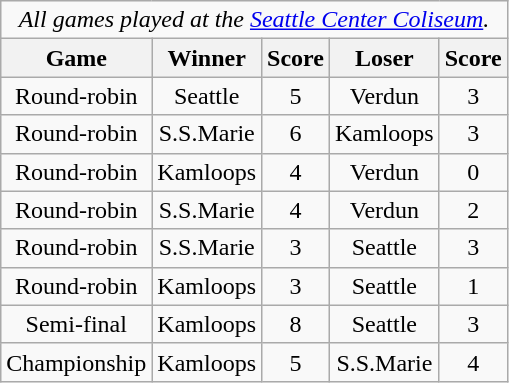<table class="wikitable" style="text-align:center">
<tr>
<td align="center" colspan=5><em>All games played at the <a href='#'>Seattle Center Coliseum</a>.</em></td>
</tr>
<tr>
<th>Game</th>
<th>Winner</th>
<th>Score</th>
<th>Loser</th>
<th>Score</th>
</tr>
<tr align="center">
<td>Round-robin</td>
<td>Seattle</td>
<td>5</td>
<td>Verdun</td>
<td>3</td>
</tr>
<tr align="center">
<td>Round-robin</td>
<td>S.S.Marie</td>
<td>6</td>
<td>Kamloops</td>
<td>3</td>
</tr>
<tr align="center">
<td>Round-robin</td>
<td>Kamloops</td>
<td>4</td>
<td>Verdun</td>
<td>0</td>
</tr>
<tr align="center">
<td>Round-robin</td>
<td>S.S.Marie</td>
<td>4</td>
<td>Verdun</td>
<td>2</td>
</tr>
<tr align="center">
<td>Round-robin</td>
<td>S.S.Marie</td>
<td>3</td>
<td>Seattle</td>
<td>3</td>
</tr>
<tr align="center">
<td>Round-robin</td>
<td>Kamloops</td>
<td>3</td>
<td>Seattle</td>
<td>1</td>
</tr>
<tr align="center">
<td>Semi-final</td>
<td>Kamloops</td>
<td>8</td>
<td>Seattle</td>
<td>3</td>
</tr>
<tr align="center">
<td>Championship</td>
<td>Kamloops</td>
<td>5</td>
<td>S.S.Marie</td>
<td>4</td>
</tr>
</table>
